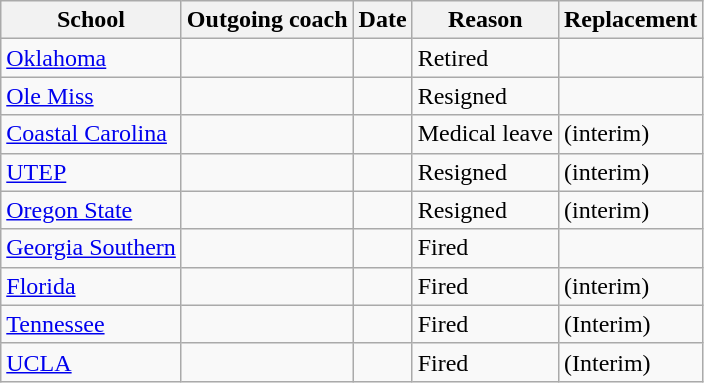<table class="wikitable sortable">
<tr>
<th>School</th>
<th>Outgoing coach</th>
<th>Date</th>
<th>Reason</th>
<th>Replacement</th>
</tr>
<tr>
<td><a href='#'>Oklahoma</a></td>
<td></td>
<td></td>
<td>Retired</td>
<td></td>
</tr>
<tr>
<td><a href='#'>Ole Miss</a></td>
<td></td>
<td></td>
<td>Resigned</td>
<td></td>
</tr>
<tr>
<td><a href='#'>Coastal Carolina</a></td>
<td></td>
<td></td>
<td>Medical leave</td>
<td> (interim)</td>
</tr>
<tr>
<td><a href='#'>UTEP</a></td>
<td></td>
<td></td>
<td>Resigned</td>
<td> (interim)</td>
</tr>
<tr>
<td><a href='#'>Oregon State</a></td>
<td></td>
<td></td>
<td>Resigned</td>
<td> (interim)</td>
</tr>
<tr>
<td><a href='#'>Georgia Southern</a></td>
<td></td>
<td></td>
<td>Fired</td>
<td></td>
</tr>
<tr>
<td><a href='#'>Florida</a></td>
<td></td>
<td></td>
<td>Fired</td>
<td> (interim)</td>
</tr>
<tr>
<td><a href='#'>Tennessee</a></td>
<td></td>
<td></td>
<td>Fired</td>
<td> (Interim)</td>
</tr>
<tr>
<td><a href='#'>UCLA</a></td>
<td></td>
<td></td>
<td>Fired</td>
<td> (Interim)</td>
</tr>
</table>
